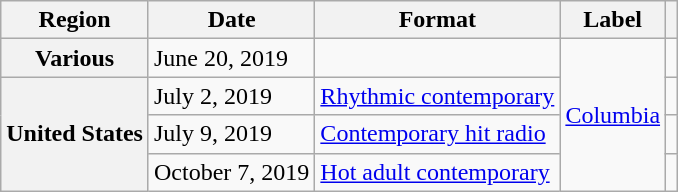<table class="wikitable plainrowheaders">
<tr>
<th scope="col">Region</th>
<th scope="col">Date</th>
<th scope="col">Format</th>
<th scope="col">Label</th>
<th scope="col"></th>
</tr>
<tr>
<th scope="row">Various</th>
<td>June 20, 2019</td>
<td></td>
<td rowspan="4"><a href='#'>Columbia</a></td>
<td></td>
</tr>
<tr>
<th scope="row" rowspan="3">United States</th>
<td>July 2, 2019</td>
<td><a href='#'>Rhythmic contemporary</a></td>
<td></td>
</tr>
<tr>
<td>July 9, 2019</td>
<td><a href='#'>Contemporary hit radio</a></td>
<td></td>
</tr>
<tr>
<td>October 7, 2019</td>
<td><a href='#'>Hot adult contemporary</a></td>
<td></td>
</tr>
</table>
